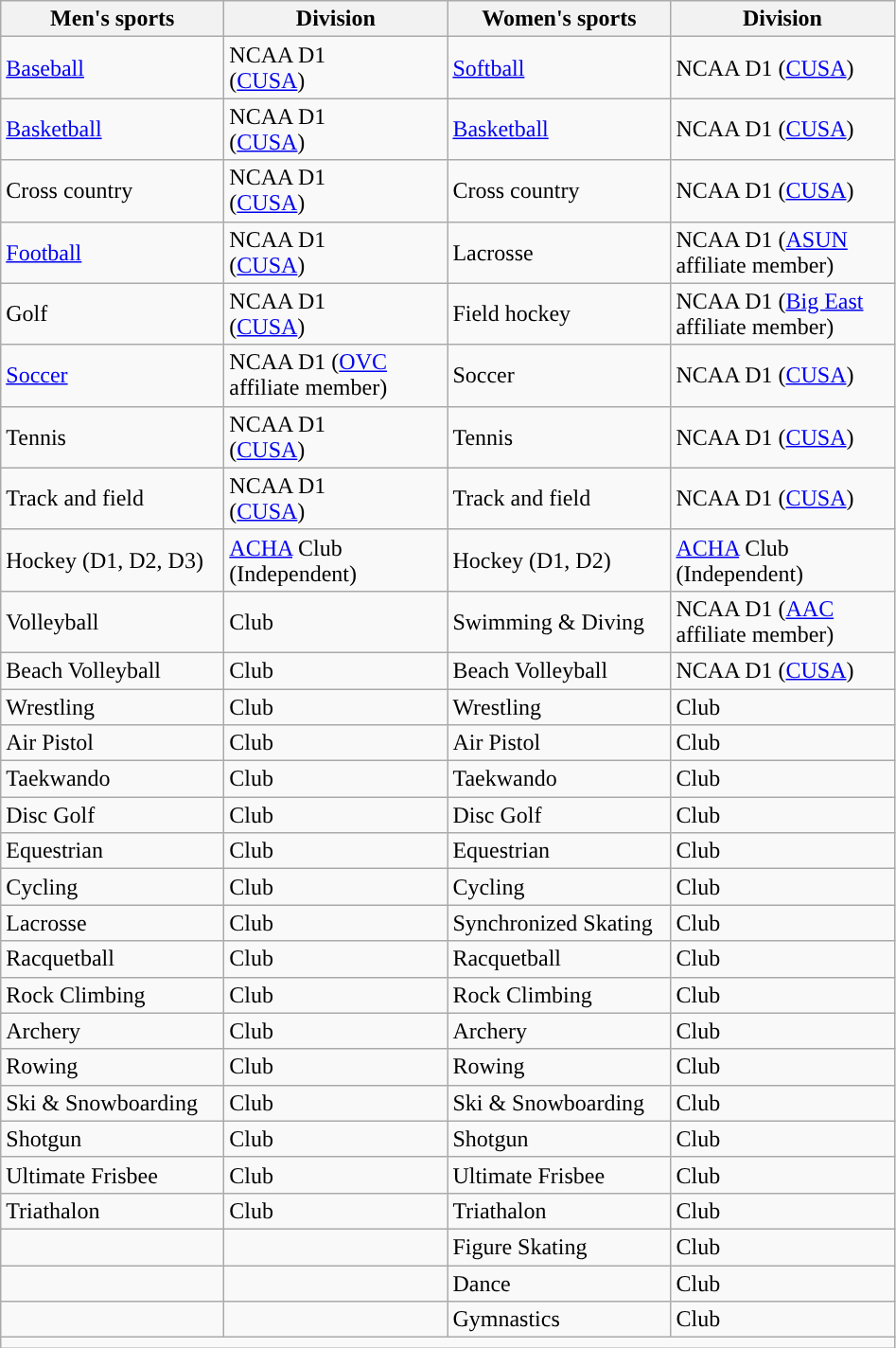<table class="wikitable" style=" ">
<tr>
<th width=150px>Men's sports</th>
<th width=150px>Division</th>
<th width="150px">Women's sports</th>
<th width=150px>Division</th>
</tr>
<tr>
<td><a href='#'>Baseball</a></td>
<td>NCAA D1<br>(<a href='#'>CUSA</a>)</td>
<td><a href='#'>Softball</a></td>
<td>NCAA D1 (<a href='#'>CUSA</a>)</td>
</tr>
<tr>
<td><a href='#'>Basketball</a></td>
<td>NCAA D1<br>(<a href='#'>CUSA</a>)</td>
<td><a href='#'>Basketball</a></td>
<td>NCAA D1 (<a href='#'>CUSA</a>)</td>
</tr>
<tr>
<td>Cross country</td>
<td>NCAA D1<br>(<a href='#'>CUSA</a>)</td>
<td>Cross country</td>
<td>NCAA D1 (<a href='#'>CUSA</a>)</td>
</tr>
<tr>
<td><a href='#'>Football</a></td>
<td>NCAA D1<br>(<a href='#'>CUSA</a>)</td>
<td>Lacrosse</td>
<td>NCAA D1 (<a href='#'>ASUN</a> affiliate member)</td>
</tr>
<tr>
<td>Golf</td>
<td>NCAA D1<br>(<a href='#'>CUSA</a>)</td>
<td>Field hockey</td>
<td>NCAA D1 (<a href='#'>Big East</a> affiliate member)</td>
</tr>
<tr>
<td><a href='#'>Soccer</a></td>
<td>NCAA D1 (<a href='#'>OVC</a> affiliate member)</td>
<td>Soccer</td>
<td>NCAA D1 (<a href='#'>CUSA</a>)</td>
</tr>
<tr>
<td>Tennis</td>
<td>NCAA D1<br>(<a href='#'>CUSA</a>)</td>
<td>Tennis</td>
<td>NCAA D1 (<a href='#'>CUSA</a>)</td>
</tr>
<tr>
<td>Track and field</td>
<td>NCAA D1<br>(<a href='#'>CUSA</a>)</td>
<td>Track and field</td>
<td>NCAA D1 (<a href='#'>CUSA</a>)</td>
</tr>
<tr>
<td>Hockey (D1, D2, D3)</td>
<td><a href='#'>ACHA</a> Club (Independent)</td>
<td>Hockey (D1, D2)</td>
<td><a href='#'>ACHA</a> Club (Independent)</td>
</tr>
<tr>
<td>Volleyball</td>
<td>Club</td>
<td>Swimming & Diving</td>
<td>NCAA D1 (<a href='#'>AAC</a> affiliate member)</td>
</tr>
<tr>
<td>Beach Volleyball</td>
<td>Club</td>
<td>Beach Volleyball</td>
<td>NCAA D1 (<a href='#'>CUSA</a>)</td>
</tr>
<tr>
<td>Wrestling</td>
<td>Club</td>
<td>Wrestling</td>
<td>Club</td>
</tr>
<tr>
<td>Air Pistol</td>
<td>Club</td>
<td>Air Pistol</td>
<td>Club</td>
</tr>
<tr>
<td>Taekwando</td>
<td>Club</td>
<td>Taekwando</td>
<td>Club</td>
</tr>
<tr>
<td>Disc Golf</td>
<td>Club</td>
<td>Disc Golf</td>
<td>Club</td>
</tr>
<tr>
<td>Equestrian</td>
<td>Club</td>
<td>Equestrian</td>
<td>Club</td>
</tr>
<tr>
<td>Cycling</td>
<td>Club</td>
<td>Cycling</td>
<td>Club</td>
</tr>
<tr>
<td>Lacrosse</td>
<td>Club</td>
<td>Synchronized Skating</td>
<td>Club</td>
</tr>
<tr>
<td>Racquetball</td>
<td>Club</td>
<td>Racquetball</td>
<td>Club</td>
</tr>
<tr>
<td>Rock Climbing</td>
<td>Club</td>
<td>Rock Climbing</td>
<td>Club</td>
</tr>
<tr>
<td>Archery</td>
<td>Club</td>
<td>Archery</td>
<td>Club</td>
</tr>
<tr>
<td>Rowing</td>
<td>Club</td>
<td>Rowing</td>
<td>Club</td>
</tr>
<tr>
<td>Ski & Snowboarding</td>
<td>Club</td>
<td>Ski & Snowboarding</td>
<td>Club</td>
</tr>
<tr>
<td>Shotgun</td>
<td>Club</td>
<td>Shotgun</td>
<td>Club</td>
</tr>
<tr>
<td>Ultimate Frisbee</td>
<td>Club</td>
<td>Ultimate Frisbee</td>
<td>Club</td>
</tr>
<tr>
<td>Triathalon</td>
<td>Club</td>
<td>Triathalon</td>
<td>Club</td>
</tr>
<tr>
<td></td>
<td></td>
<td>Figure Skating</td>
<td>Club</td>
</tr>
<tr>
<td></td>
<td></td>
<td>Dance</td>
<td>Club</td>
</tr>
<tr>
<td></td>
<td></td>
<td>Gymnastics</td>
<td>Club</td>
</tr>
<tr>
<td colspan="4"></td>
</tr>
</table>
